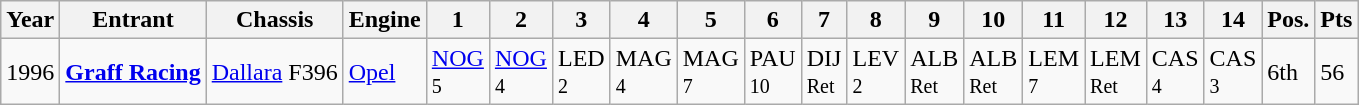<table class="wikitable">
<tr>
<th>Year</th>
<th>Entrant</th>
<th>Chassis</th>
<th>Engine</th>
<th>1</th>
<th>2</th>
<th>3</th>
<th>4</th>
<th>5</th>
<th>6</th>
<th>7</th>
<th>8</th>
<th>9</th>
<th>10</th>
<th>11</th>
<th>12</th>
<th>13</th>
<th>14</th>
<th>Pos.</th>
<th>Pts</th>
</tr>
<tr>
<td>1996</td>
<td><strong><a href='#'>Graff Racing</a></strong></td>
<td><a href='#'>Dallara</a> F396</td>
<td><a href='#'>Opel</a></td>
<td><a href='#'>NOG</a><br><small>5</small></td>
<td><a href='#'>NOG</a><br><small>4</small></td>
<td>LED<br><small>2</small></td>
<td>MAG<br><small>4</small></td>
<td>MAG<br><small>7</small></td>
<td>PAU<br><small>10</small></td>
<td>DIJ<br><small>Ret</small></td>
<td>LEV<br><small>2</small></td>
<td>ALB<br><small>Ret</small></td>
<td>ALB<br><small>Ret</small></td>
<td>LEM<br><small>7</small></td>
<td>LEM<br><small>Ret</small></td>
<td>CAS<br><small>4</small></td>
<td>CAS<br><small>3</small></td>
<td>6th</td>
<td>56</td>
</tr>
</table>
